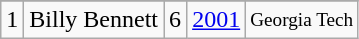<table class="wikitable">
<tr>
</tr>
<tr>
<td>1</td>
<td>Billy Bennett</td>
<td>6</td>
<td><a href='#'>2001</a></td>
<td style="font-size:80%;">Georgia Tech</td>
</tr>
</table>
